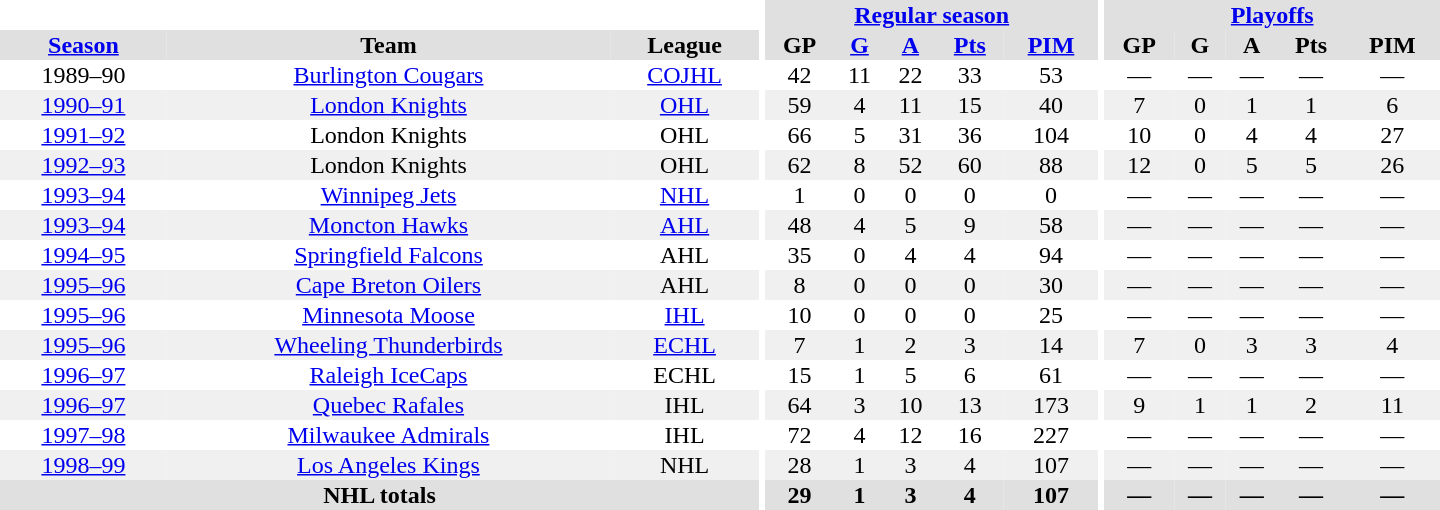<table border="0" cellpadding="1" cellspacing="0" style="text-align:center; width:60em">
<tr bgcolor="#e0e0e0">
<th colspan="3" bgcolor="#ffffff"></th>
<th rowspan="100" bgcolor="#ffffff"></th>
<th colspan="5"><a href='#'>Regular season</a></th>
<th rowspan="100" bgcolor="#ffffff"></th>
<th colspan="5"><a href='#'>Playoffs</a></th>
</tr>
<tr bgcolor="#e0e0e0">
<th><a href='#'>Season</a></th>
<th>Team</th>
<th>League</th>
<th>GP</th>
<th><a href='#'>G</a></th>
<th><a href='#'>A</a></th>
<th><a href='#'>Pts</a></th>
<th><a href='#'>PIM</a></th>
<th>GP</th>
<th>G</th>
<th>A</th>
<th>Pts</th>
<th>PIM</th>
</tr>
<tr>
<td>1989–90</td>
<td><a href='#'>Burlington Cougars</a></td>
<td><a href='#'>COJHL</a></td>
<td>42</td>
<td>11</td>
<td>22</td>
<td>33</td>
<td>53</td>
<td>—</td>
<td>—</td>
<td>—</td>
<td>—</td>
<td>—</td>
</tr>
<tr bgcolor="#f0f0f0">
<td><a href='#'>1990–91</a></td>
<td><a href='#'>London Knights</a></td>
<td><a href='#'>OHL</a></td>
<td>59</td>
<td>4</td>
<td>11</td>
<td>15</td>
<td>40</td>
<td>7</td>
<td>0</td>
<td>1</td>
<td>1</td>
<td>6</td>
</tr>
<tr>
<td><a href='#'>1991–92</a></td>
<td>London Knights</td>
<td>OHL</td>
<td>66</td>
<td>5</td>
<td>31</td>
<td>36</td>
<td>104</td>
<td>10</td>
<td>0</td>
<td>4</td>
<td>4</td>
<td>27</td>
</tr>
<tr bgcolor="#f0f0f0">
<td><a href='#'>1992–93</a></td>
<td>London Knights</td>
<td>OHL</td>
<td>62</td>
<td>8</td>
<td>52</td>
<td>60</td>
<td>88</td>
<td>12</td>
<td>0</td>
<td>5</td>
<td>5</td>
<td>26</td>
</tr>
<tr>
<td><a href='#'>1993–94</a></td>
<td><a href='#'>Winnipeg Jets</a></td>
<td><a href='#'>NHL</a></td>
<td>1</td>
<td>0</td>
<td>0</td>
<td>0</td>
<td>0</td>
<td>—</td>
<td>—</td>
<td>—</td>
<td>—</td>
<td>—</td>
</tr>
<tr bgcolor="#f0f0f0">
<td><a href='#'>1993–94</a></td>
<td><a href='#'>Moncton Hawks</a></td>
<td><a href='#'>AHL</a></td>
<td>48</td>
<td>4</td>
<td>5</td>
<td>9</td>
<td>58</td>
<td>—</td>
<td>—</td>
<td>—</td>
<td>—</td>
<td>—</td>
</tr>
<tr>
<td><a href='#'>1994–95</a></td>
<td><a href='#'>Springfield Falcons</a></td>
<td>AHL</td>
<td>35</td>
<td>0</td>
<td>4</td>
<td>4</td>
<td>94</td>
<td>—</td>
<td>—</td>
<td>—</td>
<td>—</td>
<td>—</td>
</tr>
<tr bgcolor="#f0f0f0">
<td><a href='#'>1995–96</a></td>
<td><a href='#'>Cape Breton Oilers</a></td>
<td>AHL</td>
<td>8</td>
<td>0</td>
<td>0</td>
<td>0</td>
<td>30</td>
<td>—</td>
<td>—</td>
<td>—</td>
<td>—</td>
<td>—</td>
</tr>
<tr>
<td><a href='#'>1995–96</a></td>
<td><a href='#'>Minnesota Moose</a></td>
<td><a href='#'>IHL</a></td>
<td>10</td>
<td>0</td>
<td>0</td>
<td>0</td>
<td>25</td>
<td>—</td>
<td>—</td>
<td>—</td>
<td>—</td>
<td>—</td>
</tr>
<tr bgcolor="#f0f0f0">
<td><a href='#'>1995–96</a></td>
<td><a href='#'>Wheeling Thunderbirds</a></td>
<td><a href='#'>ECHL</a></td>
<td>7</td>
<td>1</td>
<td>2</td>
<td>3</td>
<td>14</td>
<td>7</td>
<td>0</td>
<td>3</td>
<td>3</td>
<td>4</td>
</tr>
<tr>
<td><a href='#'>1996–97</a></td>
<td><a href='#'>Raleigh IceCaps</a></td>
<td>ECHL</td>
<td>15</td>
<td>1</td>
<td>5</td>
<td>6</td>
<td>61</td>
<td>—</td>
<td>—</td>
<td>—</td>
<td>—</td>
<td>—</td>
</tr>
<tr bgcolor="#f0f0f0">
<td><a href='#'>1996–97</a></td>
<td><a href='#'>Quebec Rafales</a></td>
<td>IHL</td>
<td>64</td>
<td>3</td>
<td>10</td>
<td>13</td>
<td>173</td>
<td>9</td>
<td>1</td>
<td>1</td>
<td>2</td>
<td>11</td>
</tr>
<tr>
<td><a href='#'>1997–98</a></td>
<td><a href='#'>Milwaukee Admirals</a></td>
<td>IHL</td>
<td>72</td>
<td>4</td>
<td>12</td>
<td>16</td>
<td>227</td>
<td>—</td>
<td>—</td>
<td>—</td>
<td>—</td>
<td>—</td>
</tr>
<tr bgcolor="#f0f0f0">
<td><a href='#'>1998–99</a></td>
<td><a href='#'>Los Angeles Kings</a></td>
<td>NHL</td>
<td>28</td>
<td>1</td>
<td>3</td>
<td>4</td>
<td>107</td>
<td>—</td>
<td>—</td>
<td>—</td>
<td>—</td>
<td>—</td>
</tr>
<tr bgcolor="#e0e0e0">
<th colspan="3">NHL totals</th>
<th>29</th>
<th>1</th>
<th>3</th>
<th>4</th>
<th>107</th>
<th>—</th>
<th>—</th>
<th>—</th>
<th>—</th>
<th>—</th>
</tr>
</table>
